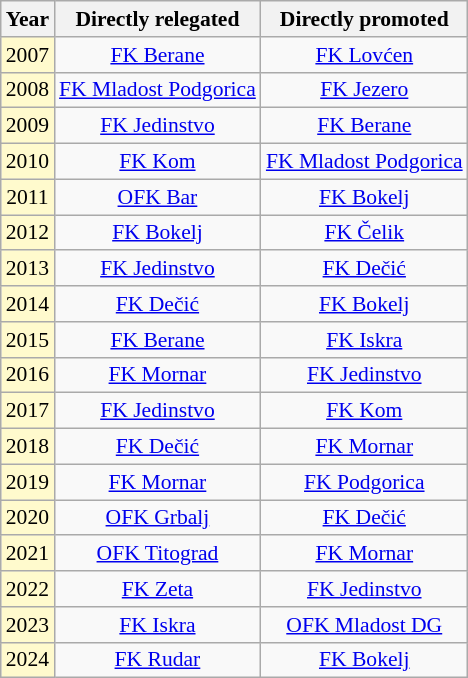<table class="wikitable sortable" style="text-align:center; font-size:90%">
<tr>
<th>Year</th>
<th> Directly relegated</th>
<th> Directly promoted</th>
</tr>
<tr>
<td style="background-color:#FFFACD">2007</td>
<td><a href='#'>FK Berane</a></td>
<td><a href='#'>FK Lovćen</a></td>
</tr>
<tr>
<td style="background-color:#FFFACD">2008</td>
<td><a href='#'>FK Mladost Podgorica</a></td>
<td><a href='#'>FK Jezero</a></td>
</tr>
<tr>
<td style="background-color:#FFFACD">2009</td>
<td><a href='#'>FK Jedinstvo</a></td>
<td><a href='#'>FK Berane</a></td>
</tr>
<tr>
<td style="background-color:#FFFACD">2010</td>
<td><a href='#'>FK Kom</a></td>
<td><a href='#'>FK Mladost Podgorica</a></td>
</tr>
<tr>
<td style="background-color:#FFFACD">2011</td>
<td><a href='#'>OFK Bar</a></td>
<td><a href='#'>FK Bokelj</a></td>
</tr>
<tr>
<td style="background-color:#FFFACD">2012</td>
<td><a href='#'>FK Bokelj</a></td>
<td><a href='#'>FK Čelik</a></td>
</tr>
<tr>
<td style="background-color:#FFFACD">2013</td>
<td><a href='#'>FK Jedinstvo</a></td>
<td><a href='#'>FK Dečić</a></td>
</tr>
<tr>
<td style="background-color:#FFFACD">2014</td>
<td><a href='#'>FK Dečić</a></td>
<td><a href='#'>FK Bokelj</a></td>
</tr>
<tr>
<td style="background-color:#FFFACD">2015</td>
<td><a href='#'>FK Berane</a></td>
<td><a href='#'>FK Iskra</a></td>
</tr>
<tr>
<td style="background-color:#FFFACD">2016</td>
<td><a href='#'>FK Mornar</a></td>
<td><a href='#'>FK Jedinstvo</a></td>
</tr>
<tr>
<td style="background-color:#FFFACD">2017</td>
<td><a href='#'>FK Jedinstvo</a></td>
<td><a href='#'>FK Kom</a></td>
</tr>
<tr>
<td style="background-color:#FFFACD">2018</td>
<td><a href='#'>FK Dečić</a></td>
<td><a href='#'>FK Mornar</a></td>
</tr>
<tr>
<td style="background-color:#FFFACD">2019</td>
<td><a href='#'>FK Mornar</a></td>
<td><a href='#'>FK Podgorica</a></td>
</tr>
<tr>
<td style="background-color:#FFFACD">2020</td>
<td><a href='#'>OFK Grbalj</a></td>
<td><a href='#'>FK Dečić</a></td>
</tr>
<tr>
<td style="background-color:#FFFACD">2021</td>
<td><a href='#'>OFK Titograd</a></td>
<td><a href='#'>FK Mornar</a></td>
</tr>
<tr>
<td style="background-color:#FFFACD">2022</td>
<td><a href='#'>FK Zeta</a></td>
<td><a href='#'>FK Jedinstvo</a></td>
</tr>
<tr>
<td style="background-color:#FFFACD">2023</td>
<td><a href='#'>FK Iskra</a></td>
<td><a href='#'>OFK Mladost DG</a></td>
</tr>
<tr>
<td style="background-color:#FFFACD">2024</td>
<td><a href='#'>FK Rudar</a></td>
<td><a href='#'>FK Bokelj</a></td>
</tr>
</table>
